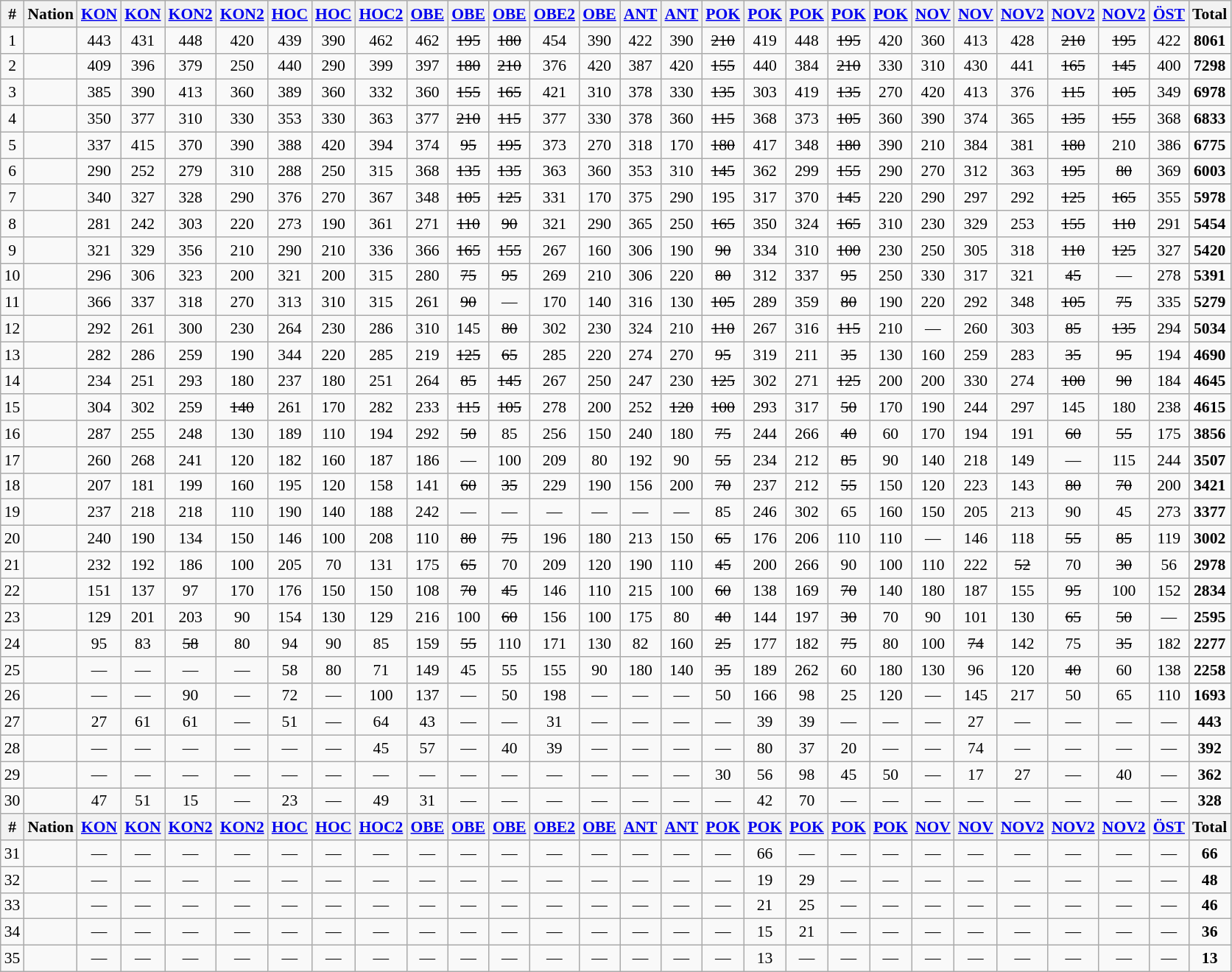<table class="wikitable" style="text-align:center;font-size:90%">
<tr>
<th>#</th>
<th>Nation</th>
<th><strong><a href='#'>KON</a></strong> <br> <strong></strong></th>
<th><strong><a href='#'>KON</a></strong> <br> <strong></strong></th>
<th><strong><a href='#'>KON2</a></strong> <br> <strong></strong></th>
<th><strong><a href='#'>KON2</a></strong> <br> <strong></strong></th>
<th><strong><a href='#'>HOC</a></strong> <br> <strong></strong></th>
<th><strong><a href='#'>HOC</a></strong> <br> <strong></strong></th>
<th><strong><a href='#'>HOC2</a></strong> <br> <strong></strong></th>
<th><strong><a href='#'>OBE</a></strong> <br> <strong></strong></th>
<th><strong><a href='#'>OBE</a></strong> <br> <strong></strong></th>
<th><strong><a href='#'>OBE</a></strong> <br> <strong></strong></th>
<th><strong><a href='#'>OBE2</a></strong> <br> <strong></strong></th>
<th><strong><a href='#'>OBE</a></strong> <br> <strong></strong></th>
<th><strong><a href='#'>ANT</a></strong> <br> <strong></strong></th>
<th><strong><a href='#'>ANT</a></strong> <br> <strong></strong></th>
<th><strong><a href='#'>POK</a></strong> <br> <strong></strong></th>
<th><strong><a href='#'>POK</a></strong> <br> <strong></strong></th>
<th><strong><a href='#'>POK</a></strong> <br> <strong></strong></th>
<th><strong><a href='#'>POK</a></strong> <br> <strong></strong></th>
<th><strong><a href='#'>POK</a></strong> <br> <strong></strong></th>
<th><strong><a href='#'>NOV</a></strong> <br> <strong></strong></th>
<th><strong><a href='#'>NOV</a></strong> <br> <strong></strong></th>
<th><strong><a href='#'>NOV2</a></strong> <br> <strong></strong></th>
<th><strong><a href='#'>NOV2</a></strong> <br> <strong></strong></th>
<th><strong><a href='#'>NOV2</a></strong> <br> <strong></strong></th>
<th><strong><a href='#'>ÖST</a></strong> <br> <strong></strong></th>
<th>Total</th>
</tr>
<tr>
<td>1</td>
<td align="left"></td>
<td>443</td>
<td>431</td>
<td>448</td>
<td>420</td>
<td>439</td>
<td>390</td>
<td>462</td>
<td>462</td>
<td><s>195</s></td>
<td><s>180</s></td>
<td>454</td>
<td>390</td>
<td>422</td>
<td>390</td>
<td><s>210</s></td>
<td>419</td>
<td>448</td>
<td><s>195</s></td>
<td>420</td>
<td>360</td>
<td>413</td>
<td>428</td>
<td><s>210</s></td>
<td><s>195</s></td>
<td>422</td>
<td><strong>8061</strong></td>
</tr>
<tr>
<td>2</td>
<td align="left"></td>
<td>409</td>
<td>396</td>
<td>379</td>
<td>250</td>
<td>440</td>
<td>290</td>
<td>399</td>
<td>397</td>
<td><s>180</s></td>
<td><s>210</s></td>
<td>376</td>
<td>420</td>
<td>387</td>
<td>420</td>
<td><s>155</s></td>
<td>440</td>
<td>384</td>
<td><s>210</s></td>
<td>330</td>
<td>310</td>
<td>430</td>
<td>441</td>
<td><s>165</s></td>
<td><s>145</s></td>
<td>400</td>
<td><strong>7298</strong></td>
</tr>
<tr>
<td>3</td>
<td align="left"></td>
<td>385</td>
<td>390</td>
<td>413</td>
<td>360</td>
<td>389</td>
<td>360</td>
<td>332</td>
<td>360</td>
<td><s>155</s></td>
<td><s>165</s></td>
<td>421</td>
<td>310</td>
<td>378</td>
<td>330</td>
<td><s>135</s></td>
<td>303</td>
<td>419</td>
<td><s>135</s></td>
<td>270</td>
<td>420</td>
<td>413</td>
<td>376</td>
<td><s>115</s></td>
<td><s>105</s></td>
<td>349</td>
<td><strong>6978</strong></td>
</tr>
<tr>
<td>4</td>
<td align="left"></td>
<td>350</td>
<td>377</td>
<td>310</td>
<td>330</td>
<td>353</td>
<td>330</td>
<td>363</td>
<td>377</td>
<td><s>210</s></td>
<td><s>115</s></td>
<td>377</td>
<td>330</td>
<td>378</td>
<td>360</td>
<td><s>115</s></td>
<td>368</td>
<td>373</td>
<td><s>105</s></td>
<td>360</td>
<td>390</td>
<td>374</td>
<td>365</td>
<td><s>135</s></td>
<td><s>155</s></td>
<td>368</td>
<td><strong>6833</strong></td>
</tr>
<tr>
<td>5</td>
<td align="left"></td>
<td>337</td>
<td>415</td>
<td>370</td>
<td>390</td>
<td>388</td>
<td>420</td>
<td>394</td>
<td>374</td>
<td><s>95</s></td>
<td><s>195</s></td>
<td>373</td>
<td>270</td>
<td>318</td>
<td>170</td>
<td><s>180</s></td>
<td>417</td>
<td>348</td>
<td><s>180</s></td>
<td>390</td>
<td>210</td>
<td>384</td>
<td>381</td>
<td><s>180</s></td>
<td>210</td>
<td>386</td>
<td><strong>6775</strong></td>
</tr>
<tr>
<td>6</td>
<td align="left"></td>
<td>290</td>
<td>252</td>
<td>279</td>
<td>310</td>
<td>288</td>
<td>250</td>
<td>315</td>
<td>368</td>
<td><s>135</s></td>
<td><s>135</s></td>
<td>363</td>
<td>360</td>
<td>353</td>
<td>310</td>
<td><s>145</s></td>
<td>362</td>
<td>299</td>
<td><s>155</s></td>
<td>290</td>
<td>270</td>
<td>312</td>
<td>363</td>
<td><s>195</s></td>
<td><s>80</s></td>
<td>369</td>
<td><strong>6003</strong></td>
</tr>
<tr>
<td>7</td>
<td align="left"></td>
<td>340</td>
<td>327</td>
<td>328</td>
<td>290</td>
<td>376</td>
<td>270</td>
<td>367</td>
<td>348</td>
<td><s>105</s></td>
<td><s>125</s></td>
<td>331</td>
<td>170</td>
<td>375</td>
<td>290</td>
<td>195</td>
<td>317</td>
<td>370</td>
<td><s>145</s></td>
<td>220</td>
<td>290</td>
<td>297</td>
<td>292</td>
<td><s>125</s></td>
<td><s>165</s></td>
<td>355</td>
<td><strong>5978</strong></td>
</tr>
<tr>
<td>8</td>
<td align="left"></td>
<td>281</td>
<td>242</td>
<td>303</td>
<td>220</td>
<td>273</td>
<td>190</td>
<td>361</td>
<td>271</td>
<td><s>110</s></td>
<td><s>90</s></td>
<td>321</td>
<td>290</td>
<td>365</td>
<td>250</td>
<td><s>165</s></td>
<td>350</td>
<td>324</td>
<td><s>165</s></td>
<td>310</td>
<td>230</td>
<td>329</td>
<td>253</td>
<td><s>155</s></td>
<td><s>110</s></td>
<td>291</td>
<td><strong>5454</strong></td>
</tr>
<tr>
<td>9</td>
<td align="left"></td>
<td>321</td>
<td>329</td>
<td>356</td>
<td>210</td>
<td>290</td>
<td>210</td>
<td>336</td>
<td>366</td>
<td><s>165</s></td>
<td><s>155</s></td>
<td>267</td>
<td>160</td>
<td>306</td>
<td>190</td>
<td><s>90</s></td>
<td>334</td>
<td>310</td>
<td><s>100</s></td>
<td>230</td>
<td>250</td>
<td>305</td>
<td>318</td>
<td><s>110</s></td>
<td><s>125</s></td>
<td>327</td>
<td><strong>5420</strong></td>
</tr>
<tr>
<td>10</td>
<td align="left"></td>
<td>296</td>
<td>306</td>
<td>323</td>
<td>200</td>
<td>321</td>
<td>200</td>
<td>315</td>
<td>280</td>
<td><s>75</s></td>
<td><s>95</s></td>
<td>269</td>
<td>210</td>
<td>306</td>
<td>220</td>
<td><s>80</s></td>
<td>312</td>
<td>337</td>
<td><s>95</s></td>
<td>250</td>
<td>330</td>
<td>317</td>
<td>321</td>
<td><s>45</s></td>
<td>—</td>
<td>278</td>
<td><strong>5391</strong></td>
</tr>
<tr>
<td>11</td>
<td align="left"></td>
<td>366</td>
<td>337</td>
<td>318</td>
<td>270</td>
<td>313</td>
<td>310</td>
<td>315</td>
<td>261</td>
<td><s>90</s></td>
<td>—</td>
<td>170</td>
<td>140</td>
<td>316</td>
<td>130</td>
<td><s>105</s></td>
<td>289</td>
<td>359</td>
<td><s>80</s></td>
<td>190</td>
<td>220</td>
<td>292</td>
<td>348</td>
<td><s>105</s></td>
<td><s>75</s></td>
<td>335</td>
<td><strong>5279</strong></td>
</tr>
<tr>
<td>12</td>
<td align="left"></td>
<td>292</td>
<td>261</td>
<td>300</td>
<td>230</td>
<td>264</td>
<td>230</td>
<td>286</td>
<td>310</td>
<td>145</td>
<td><s>80</s></td>
<td>302</td>
<td>230</td>
<td>324</td>
<td>210</td>
<td><s>110</s></td>
<td>267</td>
<td>316</td>
<td><s>115</s></td>
<td>210</td>
<td>—</td>
<td>260</td>
<td>303</td>
<td><s>85</s></td>
<td><s>135</s></td>
<td>294</td>
<td><strong>5034</strong></td>
</tr>
<tr>
<td>13</td>
<td align="left"></td>
<td>282</td>
<td>286</td>
<td>259</td>
<td>190</td>
<td>344</td>
<td>220</td>
<td>285</td>
<td>219</td>
<td><s>125</s></td>
<td><s>65</s></td>
<td>285</td>
<td>220</td>
<td>274</td>
<td>270</td>
<td><s>95</s></td>
<td>319</td>
<td>211</td>
<td><s>35</s></td>
<td>130</td>
<td>160</td>
<td>259</td>
<td>283</td>
<td><s>35</s></td>
<td><s>95</s></td>
<td>194</td>
<td><strong>4690</strong></td>
</tr>
<tr>
<td>14</td>
<td align="left"></td>
<td>234</td>
<td>251</td>
<td>293</td>
<td>180</td>
<td>237</td>
<td>180</td>
<td>251</td>
<td>264</td>
<td><s>85</s></td>
<td><s>145</s></td>
<td>267</td>
<td>250</td>
<td>247</td>
<td>230</td>
<td><s>125</s></td>
<td>302</td>
<td>271</td>
<td><s>125</s></td>
<td>200</td>
<td>200</td>
<td>330</td>
<td>274</td>
<td><s>100</s></td>
<td><s>90</s></td>
<td>184</td>
<td><strong>4645</strong></td>
</tr>
<tr>
<td>15</td>
<td align="left"></td>
<td>304</td>
<td>302</td>
<td>259</td>
<td><s>140</s></td>
<td>261</td>
<td>170</td>
<td>282</td>
<td>233</td>
<td><s>115</s></td>
<td><s>105</s></td>
<td>278</td>
<td>200</td>
<td>252</td>
<td><s>120</s></td>
<td><s>100</s></td>
<td>293</td>
<td>317</td>
<td><s>50</s></td>
<td>170</td>
<td>190</td>
<td>244</td>
<td>297</td>
<td>145</td>
<td>180</td>
<td>238</td>
<td><strong>4615</strong></td>
</tr>
<tr>
<td>16</td>
<td align="left"></td>
<td>287</td>
<td>255</td>
<td>248</td>
<td>130</td>
<td>189</td>
<td>110</td>
<td>194</td>
<td>292</td>
<td><s>50</s></td>
<td>85</td>
<td>256</td>
<td>150</td>
<td>240</td>
<td>180</td>
<td><s>75</s></td>
<td>244</td>
<td>266</td>
<td><s>40</s></td>
<td>60</td>
<td>170</td>
<td>194</td>
<td>191</td>
<td><s>60</s></td>
<td><s>55</s></td>
<td>175</td>
<td><strong>3856</strong></td>
</tr>
<tr>
<td>17</td>
<td align="left"></td>
<td>260</td>
<td>268</td>
<td>241</td>
<td>120</td>
<td>182</td>
<td>160</td>
<td>187</td>
<td>186</td>
<td>—</td>
<td>100</td>
<td>209</td>
<td>80</td>
<td>192</td>
<td>90</td>
<td><s>55</s></td>
<td>234</td>
<td>212</td>
<td><s>85</s></td>
<td>90</td>
<td>140</td>
<td>218</td>
<td>149</td>
<td>—</td>
<td>115</td>
<td>244</td>
<td><strong>3507</strong></td>
</tr>
<tr>
<td>18</td>
<td align="left"></td>
<td>207</td>
<td>181</td>
<td>199</td>
<td>160</td>
<td>195</td>
<td>120</td>
<td>158</td>
<td>141</td>
<td><s>60</s></td>
<td><s>35</s></td>
<td>229</td>
<td>190</td>
<td>156</td>
<td>200</td>
<td><s>70</s></td>
<td>237</td>
<td>212</td>
<td><s>55</s></td>
<td>150</td>
<td>120</td>
<td>223</td>
<td>143</td>
<td><s>80</s></td>
<td><s>70</s></td>
<td>200</td>
<td><strong>3421</strong></td>
</tr>
<tr>
<td>19</td>
<td align="left"></td>
<td>237</td>
<td>218</td>
<td>218</td>
<td>110</td>
<td>190</td>
<td>140</td>
<td>188</td>
<td>242</td>
<td>—</td>
<td>—</td>
<td>—</td>
<td>—</td>
<td>—</td>
<td>—</td>
<td>85</td>
<td>246</td>
<td>302</td>
<td>65</td>
<td>160</td>
<td>150</td>
<td>205</td>
<td>213</td>
<td>90</td>
<td>45</td>
<td>273</td>
<td><strong>3377</strong></td>
</tr>
<tr>
<td>20</td>
<td align="left"></td>
<td>240</td>
<td>190</td>
<td>134</td>
<td>150</td>
<td>146</td>
<td>100</td>
<td>208</td>
<td>110</td>
<td><s>80</s></td>
<td><s>75</s></td>
<td>196</td>
<td>180</td>
<td>213</td>
<td>150</td>
<td><s>65</s></td>
<td>176</td>
<td>206</td>
<td>110</td>
<td>110</td>
<td>—</td>
<td>146</td>
<td>118</td>
<td><s>55</s></td>
<td><s>85</s></td>
<td>119</td>
<td><strong>3002</strong></td>
</tr>
<tr>
<td>21</td>
<td align="left"></td>
<td>232</td>
<td>192</td>
<td>186</td>
<td>100</td>
<td>205</td>
<td>70</td>
<td>131</td>
<td>175</td>
<td><s>65</s></td>
<td>70</td>
<td>209</td>
<td>120</td>
<td>190</td>
<td>110</td>
<td><s>45</s></td>
<td>200</td>
<td>266</td>
<td>90</td>
<td>100</td>
<td>110</td>
<td>222</td>
<td><s>52</s></td>
<td>70</td>
<td><s>30</s></td>
<td>56</td>
<td><strong>2978</strong></td>
</tr>
<tr>
<td>22</td>
<td align="left"></td>
<td>151</td>
<td>137</td>
<td>97</td>
<td>170</td>
<td>176</td>
<td>150</td>
<td>150</td>
<td>108</td>
<td><s>70</s></td>
<td><s>45</s></td>
<td>146</td>
<td>110</td>
<td>215</td>
<td>100</td>
<td><s>60</s></td>
<td>138</td>
<td>169</td>
<td><s>70</s></td>
<td>140</td>
<td>180</td>
<td>187</td>
<td>155</td>
<td><s>95</s></td>
<td>100</td>
<td>152</td>
<td><strong>2834</strong></td>
</tr>
<tr>
<td>23</td>
<td align="left"></td>
<td>129</td>
<td>201</td>
<td>203</td>
<td>90</td>
<td>154</td>
<td>130</td>
<td>129</td>
<td>216</td>
<td>100</td>
<td><s>60</s></td>
<td>156</td>
<td>100</td>
<td>175</td>
<td>80</td>
<td><s>40</s></td>
<td>144</td>
<td>197</td>
<td><s>30</s></td>
<td>70</td>
<td>90</td>
<td>101</td>
<td>130</td>
<td><s>65</s></td>
<td><s>50</s></td>
<td>—</td>
<td><strong>2595</strong></td>
</tr>
<tr>
<td>24</td>
<td align="left"></td>
<td>95</td>
<td>83</td>
<td><s>58</s></td>
<td>80</td>
<td>94</td>
<td>90</td>
<td>85</td>
<td>159</td>
<td><s>55</s></td>
<td>110</td>
<td>171</td>
<td>130</td>
<td>82</td>
<td>160</td>
<td><s>25</s></td>
<td>177</td>
<td>182</td>
<td><s>75</s></td>
<td>80</td>
<td>100</td>
<td><s>74</s></td>
<td>142</td>
<td>75</td>
<td><s>35</s></td>
<td>182</td>
<td><strong>2277</strong></td>
</tr>
<tr>
<td>25</td>
<td align="left"></td>
<td>—</td>
<td>—</td>
<td>—</td>
<td>—</td>
<td>58</td>
<td>80</td>
<td>71</td>
<td>149</td>
<td>45</td>
<td>55</td>
<td>155</td>
<td>90</td>
<td>180</td>
<td>140</td>
<td><s>35</s></td>
<td>189</td>
<td>262</td>
<td>60</td>
<td>180</td>
<td>130</td>
<td>96</td>
<td>120</td>
<td><s>40</s></td>
<td>60</td>
<td>138</td>
<td><strong>2258</strong></td>
</tr>
<tr>
<td>26</td>
<td align="left"></td>
<td>—</td>
<td>—</td>
<td>90</td>
<td>—</td>
<td>72</td>
<td>—</td>
<td>100</td>
<td>137</td>
<td>—</td>
<td>50</td>
<td>198</td>
<td>—</td>
<td>—</td>
<td>—</td>
<td>50</td>
<td>166</td>
<td>98</td>
<td>25</td>
<td>120</td>
<td>—</td>
<td>145</td>
<td>217</td>
<td>50</td>
<td>65</td>
<td>110</td>
<td><strong>1693</strong></td>
</tr>
<tr>
<td>27</td>
<td align="left"></td>
<td>27</td>
<td>61</td>
<td>61</td>
<td>—</td>
<td>51</td>
<td>—</td>
<td>64</td>
<td>43</td>
<td>—</td>
<td>—</td>
<td>31</td>
<td>—</td>
<td>—</td>
<td>—</td>
<td>—</td>
<td>39</td>
<td>39</td>
<td>—</td>
<td>—</td>
<td>—</td>
<td>27</td>
<td>—</td>
<td>—</td>
<td>—</td>
<td>—</td>
<td><strong>443</strong></td>
</tr>
<tr>
<td>28</td>
<td align="left"></td>
<td>—</td>
<td>—</td>
<td>—</td>
<td>—</td>
<td>—</td>
<td>—</td>
<td>45</td>
<td>57</td>
<td>—</td>
<td>40</td>
<td>39</td>
<td>—</td>
<td>—</td>
<td>—</td>
<td>—</td>
<td>80</td>
<td>37</td>
<td>20</td>
<td>—</td>
<td>—</td>
<td>74</td>
<td>—</td>
<td>—</td>
<td>—</td>
<td>—</td>
<td><strong>392</strong></td>
</tr>
<tr>
<td>29</td>
<td align="left"></td>
<td>—</td>
<td>—</td>
<td>—</td>
<td>—</td>
<td>—</td>
<td>—</td>
<td>—</td>
<td>—</td>
<td>—</td>
<td>—</td>
<td>—</td>
<td>—</td>
<td>—</td>
<td>—</td>
<td>30</td>
<td>56</td>
<td>98</td>
<td>45</td>
<td>50</td>
<td>—</td>
<td>17</td>
<td>27</td>
<td>—</td>
<td>40</td>
<td>—</td>
<td><strong>362</strong></td>
</tr>
<tr>
<td>30</td>
<td align="left"></td>
<td>47</td>
<td>51</td>
<td>15</td>
<td>—</td>
<td>23</td>
<td>—</td>
<td>49</td>
<td>31</td>
<td>—</td>
<td>—</td>
<td>—</td>
<td>—</td>
<td>—</td>
<td>—</td>
<td>—</td>
<td>42</td>
<td>70</td>
<td>—</td>
<td>—</td>
<td>—</td>
<td>—</td>
<td>—</td>
<td>—</td>
<td>—</td>
<td>—</td>
<td><strong>328</strong></td>
</tr>
<tr>
<th>#</th>
<th>Nation</th>
<th><strong><a href='#'>KON</a></strong> <br> <strong></strong></th>
<th><strong><a href='#'>KON</a></strong> <br> <strong></strong></th>
<th><strong><a href='#'>KON2</a></strong> <br> <strong></strong></th>
<th><strong><a href='#'>KON2</a></strong> <br> <strong></strong></th>
<th><strong><a href='#'>HOC</a></strong> <br> <strong></strong></th>
<th><strong><a href='#'>HOC</a></strong> <br> <strong></strong></th>
<th><strong><a href='#'>HOC2</a></strong> <br> <strong></strong></th>
<th><strong><a href='#'>OBE</a></strong> <br> <strong></strong></th>
<th><strong><a href='#'>OBE</a></strong> <br> <strong></strong></th>
<th><strong><a href='#'>OBE</a></strong> <br> <strong></strong></th>
<th><strong><a href='#'>OBE2</a></strong> <br> <strong></strong></th>
<th><strong><a href='#'>OBE</a></strong> <br> <strong></strong></th>
<th><strong><a href='#'>ANT</a></strong> <br> <strong></strong></th>
<th><strong><a href='#'>ANT</a></strong> <br> <strong></strong></th>
<th><strong><a href='#'>POK</a></strong> <br> <strong></strong></th>
<th><strong><a href='#'>POK</a></strong> <br> <strong></strong></th>
<th><strong><a href='#'>POK</a></strong> <br> <strong></strong></th>
<th><strong><a href='#'>POK</a></strong> <br> <strong></strong></th>
<th><strong><a href='#'>POK</a></strong> <br> <strong></strong></th>
<th><strong><a href='#'>NOV</a></strong> <br> <strong></strong></th>
<th><strong><a href='#'>NOV</a></strong> <br> <strong></strong></th>
<th><strong><a href='#'>NOV2</a></strong> <br> <strong></strong></th>
<th><strong><a href='#'>NOV2</a></strong> <br> <strong></strong></th>
<th><strong><a href='#'>NOV2</a></strong> <br> <strong></strong></th>
<th><strong><a href='#'>ÖST</a></strong> <br> <strong></strong></th>
<th>Total</th>
</tr>
<tr>
<td>31</td>
<td align="left"></td>
<td>—</td>
<td>—</td>
<td>—</td>
<td>—</td>
<td>—</td>
<td>—</td>
<td>—</td>
<td>—</td>
<td>—</td>
<td>—</td>
<td>—</td>
<td>—</td>
<td>—</td>
<td>—</td>
<td>—</td>
<td>66</td>
<td>—</td>
<td>—</td>
<td>—</td>
<td>—</td>
<td>—</td>
<td>—</td>
<td>—</td>
<td>—</td>
<td>—</td>
<td><strong>66</strong></td>
</tr>
<tr>
<td>32</td>
<td align="left"></td>
<td>—</td>
<td>—</td>
<td>—</td>
<td>—</td>
<td>—</td>
<td>—</td>
<td>—</td>
<td>—</td>
<td>—</td>
<td>—</td>
<td>—</td>
<td>—</td>
<td>—</td>
<td>—</td>
<td>—</td>
<td>19</td>
<td>29</td>
<td>—</td>
<td>—</td>
<td>—</td>
<td>—</td>
<td>—</td>
<td>—</td>
<td>—</td>
<td>—</td>
<td><strong>48</strong></td>
</tr>
<tr>
<td>33</td>
<td align="left"></td>
<td>—</td>
<td>—</td>
<td>—</td>
<td>—</td>
<td>—</td>
<td>—</td>
<td>—</td>
<td>—</td>
<td>—</td>
<td>—</td>
<td>—</td>
<td>—</td>
<td>—</td>
<td>—</td>
<td>—</td>
<td>21</td>
<td>25</td>
<td>—</td>
<td>—</td>
<td>—</td>
<td>—</td>
<td>—</td>
<td>—</td>
<td>—</td>
<td>—</td>
<td><strong>46</strong></td>
</tr>
<tr>
<td>34</td>
<td align="left"></td>
<td>—</td>
<td>—</td>
<td>—</td>
<td>—</td>
<td>—</td>
<td>—</td>
<td>—</td>
<td>—</td>
<td>—</td>
<td>—</td>
<td>—</td>
<td>—</td>
<td>—</td>
<td>—</td>
<td>—</td>
<td>15</td>
<td>21</td>
<td>—</td>
<td>—</td>
<td>—</td>
<td>—</td>
<td>—</td>
<td>—</td>
<td>—</td>
<td>—</td>
<td><strong>36</strong></td>
</tr>
<tr>
<td>35</td>
<td align="left"></td>
<td>—</td>
<td>—</td>
<td>—</td>
<td>—</td>
<td>—</td>
<td>—</td>
<td>—</td>
<td>—</td>
<td>—</td>
<td>—</td>
<td>—</td>
<td>—</td>
<td>—</td>
<td>—</td>
<td>—</td>
<td>13</td>
<td>—</td>
<td>—</td>
<td>—</td>
<td>—</td>
<td>—</td>
<td>—</td>
<td>—</td>
<td>—</td>
<td>—</td>
<td><strong>13</strong></td>
</tr>
</table>
